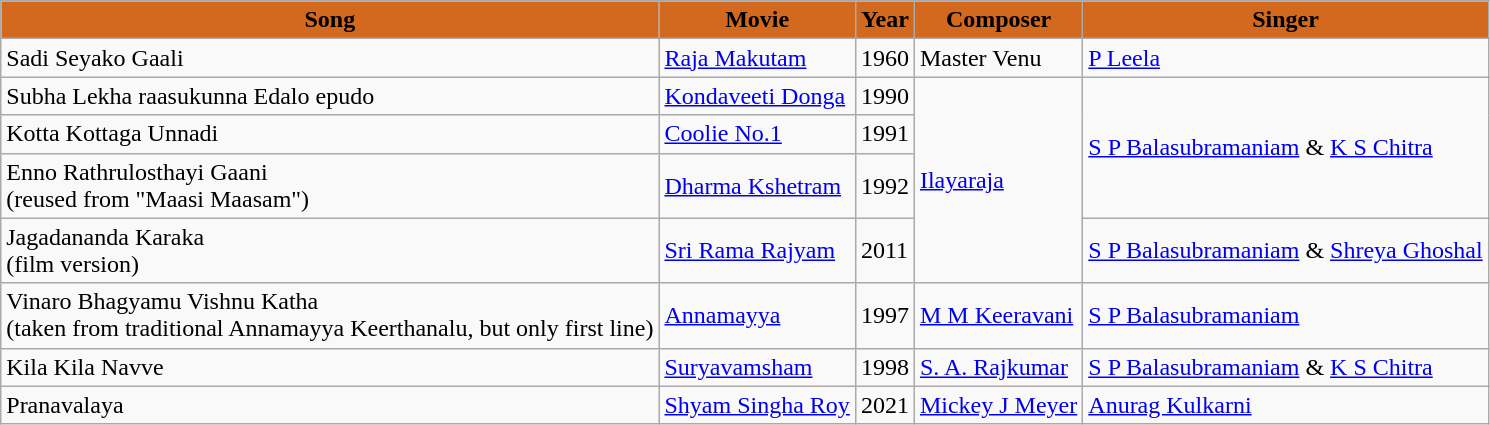<table class="wikitable">
<tr>
<th style="background:#D2691E">Song</th>
<th style="background:#D2691E">Movie</th>
<th style="background:#D2691E">Year</th>
<th style="background:#D2691E">Composer</th>
<th style="background:#D2691E">Singer</th>
</tr>
<tr>
<td>Sadi Seyako Gaali</td>
<td><a href='#'>Raja Makutam</a></td>
<td>1960</td>
<td>Master Venu</td>
<td><a href='#'>P Leela</a></td>
</tr>
<tr>
<td>Subha Lekha raasukunna Edalo epudo</td>
<td><a href='#'>Kondaveeti Donga</a></td>
<td>1990</td>
<td rowspan="4"><a href='#'>Ilayaraja</a></td>
<td rowspan="3"><a href='#'>S P Balasubramaniam</a> & <a href='#'>K S Chitra</a></td>
</tr>
<tr>
<td>Kotta Kottaga Unnadi</td>
<td><a href='#'>Coolie No.1</a></td>
<td>1991</td>
</tr>
<tr>
<td>Enno Rathrulosthayi Gaani<br>(reused from "Maasi Maasam")</td>
<td><a href='#'>Dharma Kshetram</a></td>
<td>1992</td>
</tr>
<tr>
<td>Jagadananda Karaka<br>(film version)</td>
<td><a href='#'>Sri Rama Rajyam</a></td>
<td>2011</td>
<td><a href='#'>S P Balasubramaniam</a> & <a href='#'>Shreya Ghoshal</a></td>
</tr>
<tr>
<td>Vinaro Bhagyamu Vishnu Katha<br>(taken from traditional Annamayya Keerthanalu, but only first line)</td>
<td><a href='#'>Annamayya</a></td>
<td>1997</td>
<td><a href='#'>M M Keeravani</a></td>
<td><a href='#'>S P Balasubramaniam</a></td>
</tr>
<tr>
<td>Kila Kila Navve</td>
<td><a href='#'>Suryavamsham</a></td>
<td>1998</td>
<td><a href='#'>S. A. Rajkumar</a></td>
<td><a href='#'>S P Balasubramaniam</a> & <a href='#'>K S Chitra</a></td>
</tr>
<tr>
<td>Pranavalaya</td>
<td><a href='#'>Shyam Singha Roy</a></td>
<td>2021</td>
<td><a href='#'>Mickey J Meyer</a></td>
<td><a href='#'>Anurag Kulkarni</a></td>
</tr>
</table>
